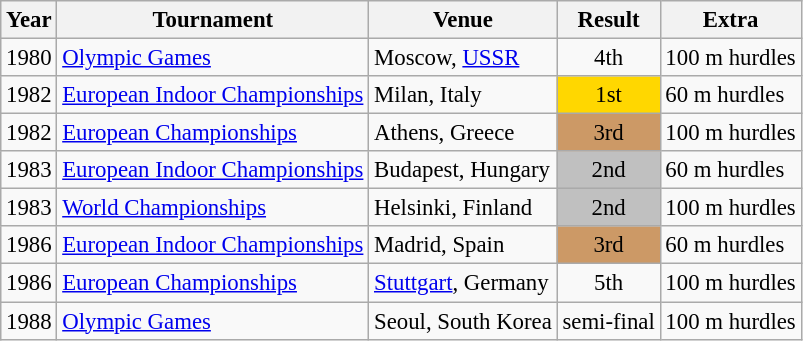<table class="wikitable" style="font-size: 95%;">
<tr>
<th>Year</th>
<th>Tournament</th>
<th>Venue</th>
<th>Result</th>
<th>Extra</th>
</tr>
<tr>
<td>1980</td>
<td><a href='#'>Olympic Games</a></td>
<td>Moscow, <a href='#'>USSR</a></td>
<td align="center">4th</td>
<td>100 m hurdles</td>
</tr>
<tr>
<td>1982</td>
<td><a href='#'>European Indoor Championships</a></td>
<td>Milan, Italy</td>
<td bgcolor="gold" align="center">1st</td>
<td>60 m hurdles</td>
</tr>
<tr>
<td>1982</td>
<td><a href='#'>European Championships</a></td>
<td>Athens, Greece</td>
<td bgcolor="cc9966" align="center">3rd</td>
<td>100 m hurdles</td>
</tr>
<tr>
<td>1983</td>
<td><a href='#'>European Indoor Championships</a></td>
<td>Budapest, Hungary</td>
<td bgcolor="silver" align="center">2nd</td>
<td>60 m hurdles</td>
</tr>
<tr>
<td>1983</td>
<td><a href='#'>World Championships</a></td>
<td>Helsinki, Finland</td>
<td bgcolor="silver" align="center">2nd</td>
<td>100 m hurdles</td>
</tr>
<tr>
<td>1986</td>
<td><a href='#'>European Indoor Championships</a></td>
<td>Madrid, Spain</td>
<td bgcolor="cc9966" align="center">3rd</td>
<td>60 m hurdles</td>
</tr>
<tr>
<td>1986</td>
<td><a href='#'>European Championships</a></td>
<td><a href='#'>Stuttgart</a>, Germany</td>
<td align="center">5th</td>
<td>100 m hurdles</td>
</tr>
<tr>
<td>1988</td>
<td><a href='#'>Olympic Games</a></td>
<td>Seoul, South Korea</td>
<td align="center">semi-final</td>
<td>100 m hurdles</td>
</tr>
</table>
